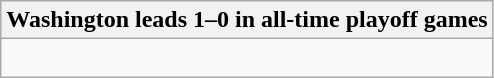<table class="wikitable collapsible collapsed">
<tr>
<th>Washington leads 1–0 in all-time playoff games</th>
</tr>
<tr>
<td><br></td>
</tr>
</table>
